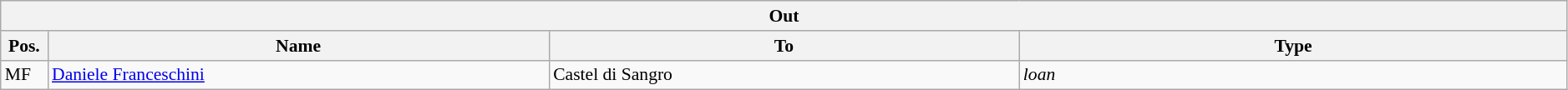<table class="wikitable" style="font-size:90%;width:99%;">
<tr>
<th colspan="4">Out</th>
</tr>
<tr>
<th width=3%>Pos.</th>
<th width=32%>Name</th>
<th width=30%>To</th>
<th width=35%>Type</th>
</tr>
<tr>
<td>MF</td>
<td><a href='#'>Daniele Franceschini</a></td>
<td>Castel di Sangro</td>
<td><em>loan</em></td>
</tr>
</table>
